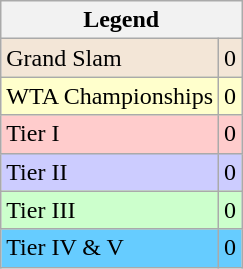<table class="wikitable">
<tr>
<th colspan=2>Legend</th>
</tr>
<tr style="background:#f3e6d7;">
<td>Grand Slam</td>
<td align="center">0</td>
</tr>
<tr style="background:#ffc;">
<td>WTA Championships</td>
<td align="center">0</td>
</tr>
<tr bgcolor="#ffcccc">
<td>Tier I</td>
<td align="center">0</td>
</tr>
<tr bgcolor="#ccccff">
<td>Tier II</td>
<td align="center">0</td>
</tr>
<tr bgcolor="#CCFFCC">
<td>Tier III</td>
<td align="center">0</td>
</tr>
<tr bgcolor="#66CCFF">
<td>Tier IV & V</td>
<td align="center">0</td>
</tr>
</table>
